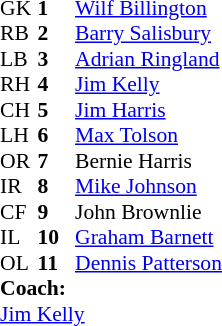<table cellspacing="0" cellpadding="0" style="font-size:90%;margin:auto">
<tr>
<th width=25></th>
<th width=25></th>
</tr>
<tr>
<td>GK</td>
<td><strong>1</strong></td>
<td> <a href='#'>Wilf Billington</a></td>
</tr>
<tr>
<td>RB</td>
<td><strong>2</strong></td>
<td> <a href='#'>Barry Salisbury</a></td>
</tr>
<tr>
<td>LB</td>
<td><strong>3</strong></td>
<td> <a href='#'>Adrian Ringland</a></td>
</tr>
<tr>
<td>RH</td>
<td><strong>4</strong></td>
<td> <a href='#'>Jim Kelly</a></td>
</tr>
<tr>
<td>CH</td>
<td><strong>5</strong></td>
<td> <a href='#'>Jim Harris</a></td>
</tr>
<tr>
<td>LH</td>
<td><strong>6</strong></td>
<td> <a href='#'>Max Tolson</a></td>
</tr>
<tr>
<td>OR</td>
<td><strong>7</strong></td>
<td> Bernie Harris</td>
</tr>
<tr>
<td>IR</td>
<td><strong>8</strong></td>
<td> <a href='#'>Mike Johnson</a></td>
</tr>
<tr>
<td>CF</td>
<td><strong>9</strong></td>
<td> John Brownlie</td>
</tr>
<tr>
<td>IL</td>
<td><strong>10</strong></td>
<td> <a href='#'>Graham Barnett</a></td>
</tr>
<tr>
<td>OL</td>
<td><strong>11</strong></td>
<td> <a href='#'>Dennis Patterson</a></td>
</tr>
<tr>
<td colspan=3><strong>Coach:</strong></td>
</tr>
<tr>
<td colspan=4> <a href='#'>Jim Kelly</a></td>
</tr>
</table>
